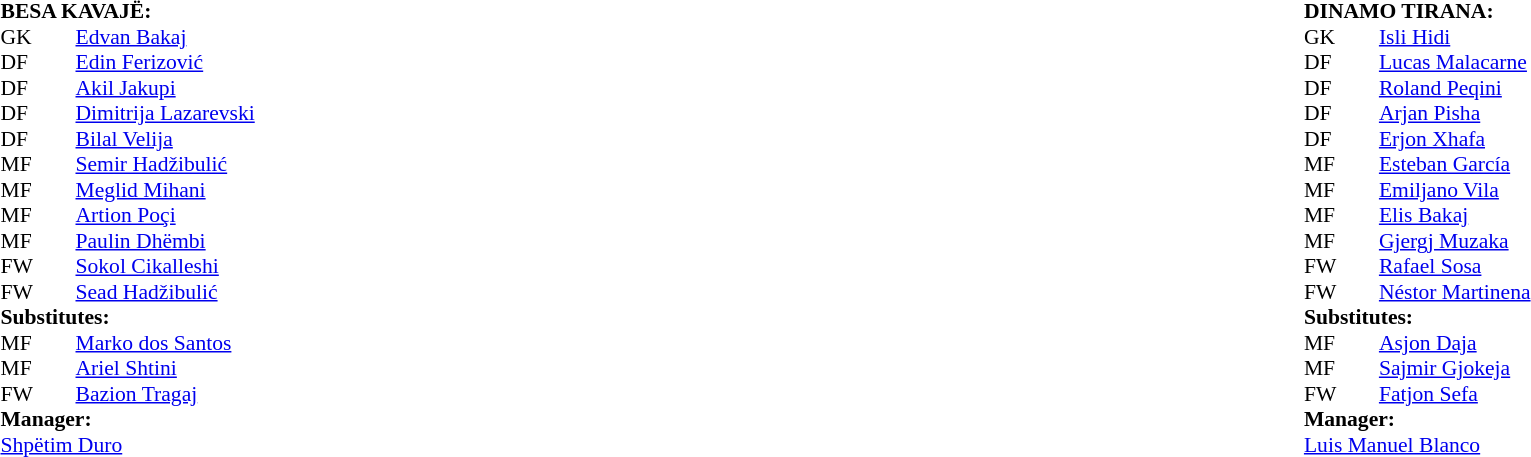<table width="100%">
<tr>
<td valign="top" width="50%"><br><table style="font-size:90%" cellspacing="0" cellpadding="0">
<tr>
<td colspan=4><strong>BESA KAVAJË:</strong></td>
</tr>
<tr>
<th width=25></th>
<th width=25></th>
</tr>
<tr>
<td>GK</td>
<td><strong> </strong></td>
<td>  <a href='#'>Edvan Bakaj</a></td>
</tr>
<tr>
<td>DF</td>
<td><strong> </strong></td>
<td> <a href='#'>Edin Ferizović</a></td>
</tr>
<tr>
<td>DF</td>
<td><strong> </strong></td>
<td> <a href='#'>Akil Jakupi</a></td>
</tr>
<tr>
<td>DF</td>
<td><strong> </strong></td>
<td> <a href='#'>Dimitrija Lazarevski</a></td>
<td></td>
</tr>
<tr>
<td>DF</td>
<td><strong> </strong></td>
<td> <a href='#'>Bilal Velija</a></td>
</tr>
<tr>
<td>MF</td>
<td><strong> </strong></td>
<td> <a href='#'>Semir Hadžibulić</a></td>
<td></td>
<td></td>
</tr>
<tr>
<td>MF</td>
<td><strong> </strong></td>
<td> <a href='#'>Meglid Mihani</a></td>
<td></td>
</tr>
<tr>
<td>MF</td>
<td><strong> </strong></td>
<td> <a href='#'>Artion Poçi</a></td>
<td></td>
</tr>
<tr>
<td>MF</td>
<td><strong> </strong></td>
<td> <a href='#'>Paulin Dhëmbi</a></td>
<td></td>
<td></td>
</tr>
<tr>
<td>FW</td>
<td><strong> </strong></td>
<td> <a href='#'>Sokol Cikalleshi</a></td>
<td></td>
<td></td>
</tr>
<tr>
<td>FW</td>
<td><strong> </strong></td>
<td> <a href='#'>Sead Hadžibulić</a></td>
</tr>
<tr>
<td colspan="3"><strong>Substitutes:</strong></td>
</tr>
<tr>
<td>MF</td>
<td><strong> </strong></td>
<td> <a href='#'>Marko dos Santos</a></td>
<td></td>
<td></td>
</tr>
<tr>
<td>MF</td>
<td><strong> </strong></td>
<td> <a href='#'>Ariel Shtini</a></td>
<td></td>
<td></td>
</tr>
<tr>
<td>FW</td>
<td><strong> </strong></td>
<td> <a href='#'>Bazion Tragaj</a></td>
<td></td>
<td></td>
</tr>
<tr>
<td colspan="3"><strong>Manager:</strong></td>
</tr>
<tr>
<td colspan="3"> <a href='#'>Shpëtim Duro</a><br><br></td>
</tr>
<tr>
</tr>
</table>
</td>
<td valign="top" width="50%"><br><table style="font-size:90%" cellspacing="0" cellpadding="0" align=center>
<tr>
<td colspan=4><strong>DINAMO TIRANA:</strong></td>
</tr>
<tr>
<th width=25></th>
<th width=25></th>
</tr>
<tr>
<td>GK</td>
<td><strong> </strong></td>
<td>  <a href='#'>Isli Hidi</a></td>
</tr>
<tr>
<td>DF</td>
<td><strong> </strong></td>
<td> <a href='#'>Lucas Malacarne</a></td>
</tr>
<tr>
<td>DF</td>
<td><strong> </strong></td>
<td> <a href='#'>Roland Peqini</a></td>
<td></td>
</tr>
<tr>
<td>DF</td>
<td><strong> </strong></td>
<td> <a href='#'>Arjan Pisha</a></td>
<td></td>
</tr>
<tr>
<td>DF</td>
<td><strong> </strong></td>
<td> <a href='#'>Erjon Xhafa</a></td>
<td></td>
<td></td>
</tr>
<tr>
<td>MF</td>
<td><strong> </strong></td>
<td> <a href='#'>Esteban García</a></td>
<td></td>
<td></td>
</tr>
<tr>
<td>MF</td>
<td><strong> </strong></td>
<td> <a href='#'>Emiljano Vila</a></td>
<td></td>
</tr>
<tr>
<td>MF</td>
<td><strong> </strong></td>
<td> <a href='#'>Elis Bakaj</a></td>
<td></td>
</tr>
<tr>
<td>MF</td>
<td><strong> </strong></td>
<td> <a href='#'>Gjergj Muzaka</a></td>
</tr>
<tr>
<td>FW</td>
<td><strong> </strong></td>
<td> <a href='#'>Rafael Sosa</a></td>
<td></td>
<td></td>
</tr>
<tr>
<td>FW</td>
<td><strong> </strong></td>
<td> <a href='#'>Néstor Martinena</a></td>
</tr>
<tr>
<td colspan="3"><strong>Substitutes:</strong></td>
</tr>
<tr>
<td>MF</td>
<td><strong> </strong></td>
<td> <a href='#'>Asjon Daja</a></td>
<td></td>
<td></td>
</tr>
<tr>
<td>MF</td>
<td><strong> </strong></td>
<td> <a href='#'>Sajmir Gjokeja</a></td>
<td></td>
<td></td>
</tr>
<tr>
<td>FW</td>
<td><strong> </strong></td>
<td> <a href='#'>Fatjon Sefa</a></td>
<td></td>
<td></td>
</tr>
<tr>
<td colspan="3"><strong>Manager:</strong></td>
</tr>
<tr>
<td colspan="3"> <a href='#'>Luis Manuel Blanco</a></td>
</tr>
</table>
</td>
</tr>
</table>
